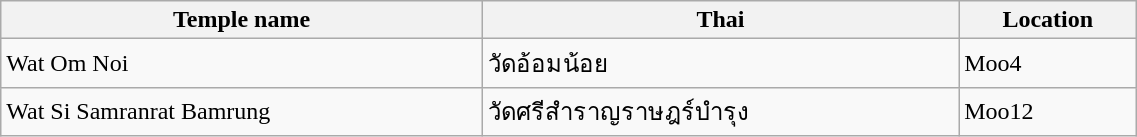<table class="wikitable" style="width:60%;">
<tr>
<th>Temple name</th>
<th>Thai</th>
<th>Location</th>
</tr>
<tr>
<td>Wat Om Noi</td>
<td>วัดอ้อมน้อย</td>
<td>Moo4</td>
</tr>
<tr>
<td>Wat Si Samranrat Bamrung</td>
<td>วัดศรีสำราญราษฎร์บำรุง</td>
<td>Moo12</td>
</tr>
</table>
